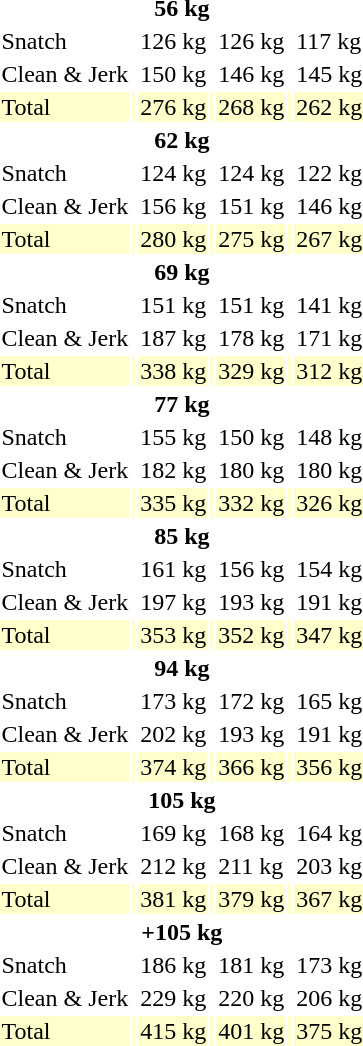<table>
<tr>
<th colspan=7>56 kg</th>
</tr>
<tr>
<td>Snatch</td>
<td></td>
<td>126 kg</td>
<td></td>
<td>126 kg</td>
<td></td>
<td>117 kg</td>
</tr>
<tr>
<td>Clean & Jerk</td>
<td></td>
<td>150 kg</td>
<td></td>
<td>146 kg</td>
<td></td>
<td>145 kg</td>
</tr>
<tr bgcolor=ffffcc>
<td>Total</td>
<td></td>
<td>276 kg</td>
<td></td>
<td>268 kg</td>
<td></td>
<td>262 kg</td>
</tr>
<tr>
<th colspan=7>62 kg</th>
</tr>
<tr>
<td>Snatch</td>
<td></td>
<td>124 kg</td>
<td></td>
<td>124 kg</td>
<td></td>
<td>122 kg</td>
</tr>
<tr>
<td>Clean & Jerk</td>
<td></td>
<td>156 kg</td>
<td></td>
<td>151 kg</td>
<td></td>
<td>146 kg</td>
</tr>
<tr bgcolor=ffffcc>
<td>Total</td>
<td></td>
<td>280 kg</td>
<td></td>
<td>275 kg</td>
<td></td>
<td>267 kg</td>
</tr>
<tr>
<th colspan=7>69 kg</th>
</tr>
<tr>
<td>Snatch</td>
<td></td>
<td>151 kg</td>
<td></td>
<td>151 kg</td>
<td></td>
<td>141 kg</td>
</tr>
<tr>
<td>Clean & Jerk</td>
<td></td>
<td>187 kg</td>
<td></td>
<td>178 kg</td>
<td></td>
<td>171 kg</td>
</tr>
<tr bgcolor=ffffcc>
<td>Total</td>
<td></td>
<td>338 kg</td>
<td></td>
<td>329 kg</td>
<td></td>
<td>312 kg</td>
</tr>
<tr>
<th colspan=7>77 kg</th>
</tr>
<tr>
<td>Snatch</td>
<td></td>
<td>155 kg</td>
<td></td>
<td>150 kg</td>
<td></td>
<td>148 kg</td>
</tr>
<tr>
<td>Clean & Jerk</td>
<td></td>
<td>182 kg</td>
<td></td>
<td>180 kg</td>
<td></td>
<td>180 kg</td>
</tr>
<tr bgcolor=ffffcc>
<td>Total</td>
<td></td>
<td>335 kg</td>
<td></td>
<td>332 kg</td>
<td></td>
<td>326 kg</td>
</tr>
<tr>
<th colspan=7>85 kg</th>
</tr>
<tr>
<td>Snatch</td>
<td></td>
<td>161 kg</td>
<td></td>
<td>156 kg</td>
<td></td>
<td>154 kg</td>
</tr>
<tr>
<td>Clean & Jerk</td>
<td></td>
<td>197 kg</td>
<td></td>
<td>193 kg</td>
<td></td>
<td>191 kg</td>
</tr>
<tr bgcolor=ffffcc>
<td>Total</td>
<td></td>
<td>353 kg</td>
<td></td>
<td>352 kg</td>
<td></td>
<td>347 kg</td>
</tr>
<tr>
<th colspan=7>94 kg</th>
</tr>
<tr>
<td>Snatch</td>
<td></td>
<td>173 kg</td>
<td></td>
<td>172 kg</td>
<td></td>
<td>165 kg</td>
</tr>
<tr>
<td>Clean & Jerk</td>
<td></td>
<td>202 kg</td>
<td></td>
<td>193 kg</td>
<td></td>
<td>191 kg</td>
</tr>
<tr bgcolor=ffffcc>
<td>Total</td>
<td></td>
<td>374 kg</td>
<td></td>
<td>366 kg</td>
<td></td>
<td>356 kg</td>
</tr>
<tr>
<th colspan=7>105 kg</th>
</tr>
<tr>
<td>Snatch</td>
<td></td>
<td>169 kg</td>
<td></td>
<td>168 kg</td>
<td></td>
<td>164 kg</td>
</tr>
<tr>
<td>Clean & Jerk</td>
<td></td>
<td>212 kg</td>
<td></td>
<td>211 kg</td>
<td></td>
<td>203 kg</td>
</tr>
<tr bgcolor=ffffcc>
<td>Total</td>
<td></td>
<td>381 kg</td>
<td></td>
<td>379 kg</td>
<td></td>
<td>367 kg</td>
</tr>
<tr>
<th colspan=7>+105 kg</th>
</tr>
<tr>
<td>Snatch</td>
<td></td>
<td>186 kg</td>
<td></td>
<td>181 kg</td>
<td></td>
<td>173 kg</td>
</tr>
<tr>
<td>Clean & Jerk</td>
<td></td>
<td>229 kg</td>
<td></td>
<td>220 kg</td>
<td></td>
<td>206 kg</td>
</tr>
<tr bgcolor=ffffcc>
<td>Total</td>
<td></td>
<td>415 kg</td>
<td></td>
<td>401 kg</td>
<td></td>
<td>375 kg</td>
</tr>
</table>
